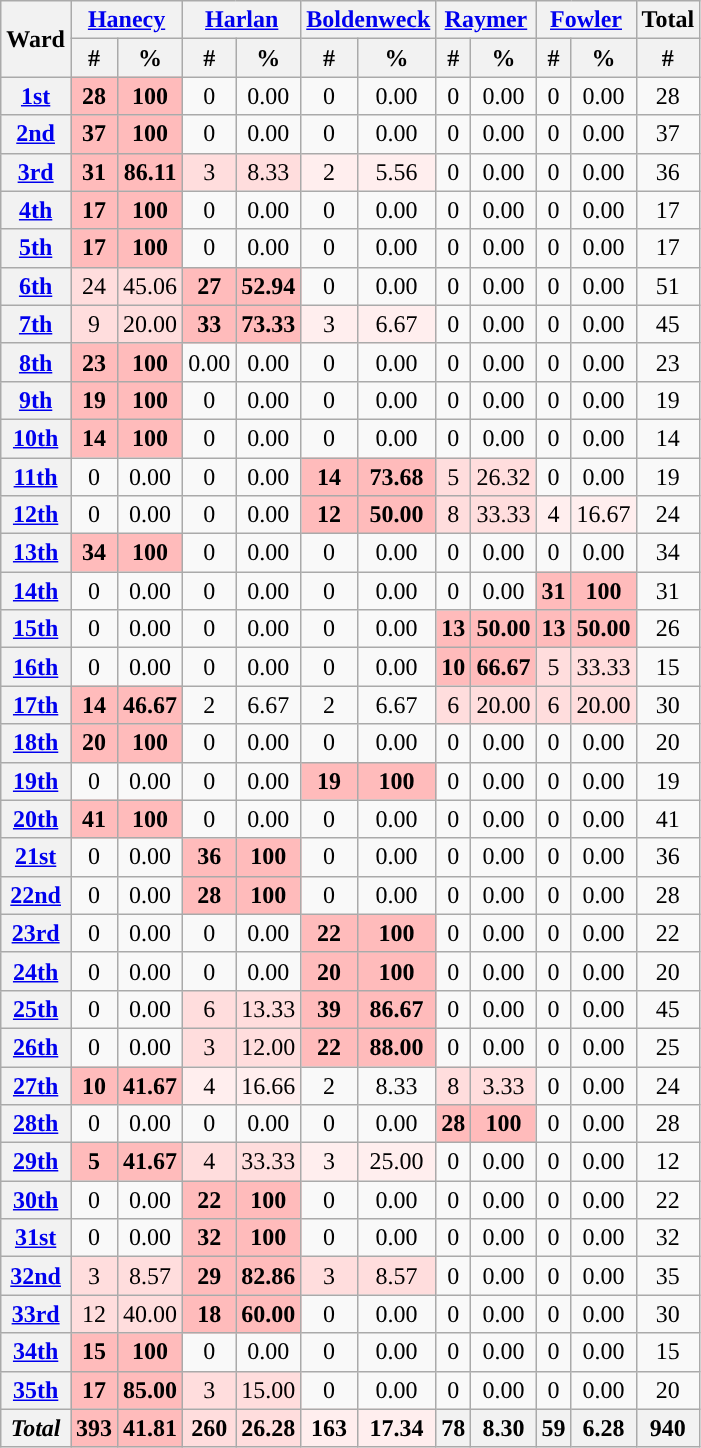<table class="wikitable mw-collapsible mw-collapsed" style="text-align: center">
<tr>
<th rowspan=2>Ward</th>
<th colspan=2><a href='#'>Hanecy</a></th>
<th colspan=2><a href='#'>Harlan</a></th>
<th colspan=2><a href='#'>Boldenweck</a></th>
<th colspan=2><a href='#'>Raymer</a></th>
<th colspan=2><a href='#'>Fowler</a></th>
<th>Total</th>
</tr>
<tr>
<th>#</th>
<th>%</th>
<th>#</th>
<th>%</th>
<th>#</th>
<th>%</th>
<th>#</th>
<th>%</th>
<th>#</th>
<th>%</th>
<th>#</th>
</tr>
<tr>
<th><a href='#'>1st</a></th>
<td style="background:#fbb;"><strong>28</strong></td>
<td style="background:#fbb;"><strong>100</strong></td>
<td>0</td>
<td>0.00</td>
<td>0</td>
<td>0.00</td>
<td>0</td>
<td>0.00</td>
<td>0</td>
<td>0.00</td>
<td>28</td>
</tr>
<tr>
<th><a href='#'>2nd</a></th>
<td style="background:#fbb;"><strong>37</strong></td>
<td style="background:#fbb;"><strong>100</strong></td>
<td>0</td>
<td>0.00</td>
<td>0</td>
<td>0.00</td>
<td>0</td>
<td>0.00</td>
<td>0</td>
<td>0.00</td>
<td>37</td>
</tr>
<tr>
<th><a href='#'>3rd</a></th>
<td style="background:#fbb;"><strong>31</strong></td>
<td style="background:#fbb;"><strong>86.11</strong></td>
<td style="background:#fdd;">3</td>
<td style="background:#fdd;">8.33</td>
<td style="background:#fee;">2</td>
<td style="background:#fee;">5.56</td>
<td>0</td>
<td>0.00</td>
<td>0</td>
<td>0.00</td>
<td>36</td>
</tr>
<tr>
<th><a href='#'>4th</a></th>
<td style="background:#fbb;"><strong>17</strong></td>
<td style="background:#fbb;"><strong>100</strong></td>
<td>0</td>
<td>0.00</td>
<td>0</td>
<td>0.00</td>
<td>0</td>
<td>0.00</td>
<td>0</td>
<td>0.00</td>
<td>17</td>
</tr>
<tr>
<th><a href='#'>5th</a></th>
<td style="background:#fbb;"><strong>17</strong></td>
<td style="background:#fbb;"><strong>100</strong></td>
<td>0</td>
<td>0.00</td>
<td>0</td>
<td>0.00</td>
<td>0</td>
<td>0.00</td>
<td>0</td>
<td>0.00</td>
<td>17</td>
</tr>
<tr>
<th><a href='#'>6th</a></th>
<td style="background:#fdd;">24</td>
<td style="background:#fdd;">45.06</td>
<td style="background:#fbb;"><strong>27</strong></td>
<td style="background:#fbb;"><strong>52.94</strong></td>
<td>0</td>
<td>0.00</td>
<td>0</td>
<td>0.00</td>
<td>0</td>
<td>0.00</td>
<td>51</td>
</tr>
<tr>
<th><a href='#'>7th</a></th>
<td style="background:#fdd;">9</td>
<td style="background:#fdd;">20.00</td>
<td style="background:#fbb;"><strong>33</strong></td>
<td style="background:#fbb;"><strong>73.33</strong></td>
<td style="background:#fee;">3</td>
<td style="background:#fee;">6.67</td>
<td>0</td>
<td>0.00</td>
<td>0</td>
<td>0.00</td>
<td>45</td>
</tr>
<tr>
<th><a href='#'>8th</a></th>
<td style="background:#fbb;"><strong>23</strong></td>
<td style="background:#fbb;"><strong>100</strong></td>
<td>0.00</td>
<td>0.00</td>
<td>0</td>
<td>0.00</td>
<td>0</td>
<td>0.00</td>
<td>0</td>
<td>0.00</td>
<td>23</td>
</tr>
<tr>
<th><a href='#'>9th</a></th>
<td style="background:#fbb;"><strong>19</strong></td>
<td style="background:#fbb;"><strong>100</strong></td>
<td>0</td>
<td>0.00</td>
<td>0</td>
<td>0.00</td>
<td>0</td>
<td>0.00</td>
<td>0</td>
<td>0.00</td>
<td>19</td>
</tr>
<tr>
<th><a href='#'>10th</a></th>
<td style="background:#fbb;"><strong>14</strong></td>
<td style="background:#fbb;"><strong>100</strong></td>
<td>0</td>
<td>0.00</td>
<td>0</td>
<td>0.00</td>
<td>0</td>
<td>0.00</td>
<td>0</td>
<td>0.00</td>
<td>14</td>
</tr>
<tr>
<th><a href='#'>11th</a></th>
<td>0</td>
<td>0.00</td>
<td>0</td>
<td>0.00</td>
<td style="background:#fbb;"><strong>14</strong></td>
<td style="background:#fbb;"><strong>73.68</strong></td>
<td style="background:#fdd;">5</td>
<td style="background:#fdd;">26.32</td>
<td>0</td>
<td>0.00</td>
<td>19</td>
</tr>
<tr>
<th><a href='#'>12th</a></th>
<td>0</td>
<td>0.00</td>
<td>0</td>
<td>0.00</td>
<td style="background:#fbb;"><strong>12</strong></td>
<td style="background:#fbb;"><strong>50.00</strong></td>
<td style="background:#fdd;">8</td>
<td style="background:#fdd;">33.33</td>
<td style="background:#fee;">4</td>
<td style="background:#fee;">16.67</td>
<td>24</td>
</tr>
<tr>
<th><a href='#'>13th</a></th>
<td style="background:#fbb;"><strong>34</strong></td>
<td style="background:#fbb;"><strong>100</strong></td>
<td>0</td>
<td>0.00</td>
<td>0</td>
<td>0.00</td>
<td>0</td>
<td>0.00</td>
<td>0</td>
<td>0.00</td>
<td>34</td>
</tr>
<tr>
<th><a href='#'>14th</a></th>
<td>0</td>
<td>0.00</td>
<td>0</td>
<td>0.00</td>
<td>0</td>
<td>0.00</td>
<td>0</td>
<td>0.00</td>
<td style="background:#fbb;"><strong>31</strong></td>
<td style="background:#fbb;"><strong>100</strong></td>
<td>31</td>
</tr>
<tr>
<th><a href='#'>15th</a></th>
<td>0</td>
<td>0.00</td>
<td>0</td>
<td>0.00</td>
<td>0</td>
<td>0.00</td>
<td style="background:#fbb;"><strong>13</strong></td>
<td style="background:#fbb;"><strong>50.00</strong></td>
<td style="background:#fbb;"><strong>13</strong></td>
<td style="background:#fbb;"><strong>50.00</strong></td>
<td>26</td>
</tr>
<tr>
<th><a href='#'>16th</a></th>
<td>0</td>
<td>0.00</td>
<td>0</td>
<td>0.00</td>
<td>0</td>
<td>0.00</td>
<td style="background:#fbb;"><strong>10</strong></td>
<td style="background:#fbb;"><strong>66.67</strong></td>
<td style="background:#fdd;">5</td>
<td style="background:#fdd;">33.33</td>
<td>15</td>
</tr>
<tr>
<th><a href='#'>17th</a></th>
<td style="background:#fbb;"><strong>14</strong></td>
<td style="background:#fbb;"><strong>46.67</strong></td>
<td>2</td>
<td>6.67</td>
<td>2</td>
<td>6.67</td>
<td style="background:#fdd;">6</td>
<td style="background:#fdd;">20.00</td>
<td style="background:#fdd;">6</td>
<td style="background:#fdd;">20.00</td>
<td>30</td>
</tr>
<tr>
<th><a href='#'>18th</a></th>
<td style="background:#fbb;"><strong>20</strong></td>
<td style="background:#fbb;"><strong>100</strong></td>
<td>0</td>
<td>0.00</td>
<td>0</td>
<td>0.00</td>
<td>0</td>
<td>0.00</td>
<td>0</td>
<td>0.00</td>
<td>20</td>
</tr>
<tr>
<th><a href='#'>19th</a></th>
<td>0</td>
<td>0.00</td>
<td>0</td>
<td>0.00</td>
<td style="background:#fbb;"><strong>19</strong></td>
<td style="background:#fbb;"><strong>100</strong></td>
<td>0</td>
<td>0.00</td>
<td>0</td>
<td>0.00</td>
<td>19</td>
</tr>
<tr>
<th><a href='#'>20th</a></th>
<td style="background:#fbb;"><strong>41</strong></td>
<td style="background:#fbb;"><strong>100</strong></td>
<td>0</td>
<td>0.00</td>
<td>0</td>
<td>0.00</td>
<td>0</td>
<td>0.00</td>
<td>0</td>
<td>0.00</td>
<td>41</td>
</tr>
<tr>
<th><a href='#'>21st</a></th>
<td>0</td>
<td>0.00</td>
<td style="background:#fbb;"><strong>36</strong></td>
<td style="background:#fbb;"><strong>100</strong></td>
<td>0</td>
<td>0.00</td>
<td>0</td>
<td>0.00</td>
<td>0</td>
<td>0.00</td>
<td>36</td>
</tr>
<tr>
<th><a href='#'>22nd</a></th>
<td>0</td>
<td>0.00</td>
<td style="background:#fbb;"><strong>28</strong></td>
<td style="background:#fbb;"><strong>100</strong></td>
<td>0</td>
<td>0.00</td>
<td>0</td>
<td>0.00</td>
<td>0</td>
<td>0.00</td>
<td>28</td>
</tr>
<tr>
<th><a href='#'>23rd</a></th>
<td>0</td>
<td>0.00</td>
<td>0</td>
<td>0.00</td>
<td style="background:#fbb;"><strong>22</strong></td>
<td style="background:#fbb;"><strong>100</strong></td>
<td>0</td>
<td>0.00</td>
<td>0</td>
<td>0.00</td>
<td>22</td>
</tr>
<tr>
<th><a href='#'>24th</a></th>
<td>0</td>
<td>0.00</td>
<td>0</td>
<td>0.00</td>
<td style="background:#fbb;"><strong>20</strong></td>
<td style="background:#fbb;"><strong>100</strong></td>
<td>0</td>
<td>0.00</td>
<td>0</td>
<td>0.00</td>
<td>20</td>
</tr>
<tr>
<th><a href='#'>25th</a></th>
<td>0</td>
<td>0.00</td>
<td style="background:#fdd;">6</td>
<td style="background:#fdd;">13.33</td>
<td style="background:#fbb;"><strong>39</strong></td>
<td style="background:#fbb;"><strong>86.67</strong></td>
<td>0</td>
<td>0.00</td>
<td>0</td>
<td>0.00</td>
<td>45</td>
</tr>
<tr>
<th><a href='#'>26th</a></th>
<td>0</td>
<td>0.00</td>
<td style="background:#fdd;">3</td>
<td style="background:#fdd;">12.00</td>
<td style="background:#fbb;"><strong>22</strong></td>
<td style="background:#fbb;"><strong>88.00</strong></td>
<td>0</td>
<td>0.00</td>
<td>0</td>
<td>0.00</td>
<td>25</td>
</tr>
<tr>
<th><a href='#'>27th</a></th>
<td style="background:#fbb;"><strong>10</strong></td>
<td style="background:#fbb;"><strong>41.67</strong></td>
<td style="background:#fee;">4</td>
<td style="background:#fee;">16.66</td>
<td>2</td>
<td>8.33</td>
<td style="background:#fdd;">8</td>
<td style="background:#fdd;">3.33</td>
<td>0</td>
<td>0.00</td>
<td>24</td>
</tr>
<tr>
<th><a href='#'>28th</a></th>
<td>0</td>
<td>0.00</td>
<td>0</td>
<td>0.00</td>
<td>0</td>
<td>0.00</td>
<td style="background:#fbb;"><strong>28</strong></td>
<td style="background:#fbb;"><strong>100</strong></td>
<td>0</td>
<td>0.00</td>
<td>28</td>
</tr>
<tr>
<th><a href='#'>29th</a></th>
<td style="background:#fbb;"><strong>5</strong></td>
<td style="background:#fbb;"><strong>41.67</strong></td>
<td style="background:#fdd;">4</td>
<td style="background:#fdd;">33.33</td>
<td style="background:#fee;">3</td>
<td style="background:#fee;">25.00</td>
<td>0</td>
<td>0.00</td>
<td>0</td>
<td>0.00</td>
<td>12</td>
</tr>
<tr>
<th><a href='#'>30th</a></th>
<td>0</td>
<td>0.00</td>
<td style="background:#fbb;"><strong>22</strong></td>
<td style="background:#fbb;"><strong>100</strong></td>
<td>0</td>
<td>0.00</td>
<td>0</td>
<td>0.00</td>
<td>0</td>
<td>0.00</td>
<td>22</td>
</tr>
<tr>
<th><a href='#'>31st</a></th>
<td>0</td>
<td>0.00</td>
<td style="background:#fbb;"><strong>32</strong></td>
<td style="background:#fbb;"><strong>100</strong></td>
<td>0</td>
<td>0.00</td>
<td>0</td>
<td>0.00</td>
<td>0</td>
<td>0.00</td>
<td>32</td>
</tr>
<tr>
<th><a href='#'>32nd</a></th>
<td style="background:#fdd;">3</td>
<td style="background:#fdd;">8.57</td>
<td style="background:#fbb;"><strong>29</strong></td>
<td style="background:#fbb;"><strong>82.86</strong></td>
<td style="background:#fdd;">3</td>
<td style="background:#fdd;">8.57</td>
<td>0</td>
<td>0.00</td>
<td>0</td>
<td>0.00</td>
<td>35</td>
</tr>
<tr>
<th><a href='#'>33rd</a></th>
<td style="background:#fdd;">12</td>
<td style="background:#fdd;">40.00</td>
<td style="background:#fbb;"><strong>18</strong></td>
<td style="background:#fbb;"><strong>60.00</strong></td>
<td>0</td>
<td>0.00</td>
<td>0</td>
<td>0.00</td>
<td>0</td>
<td>0.00</td>
<td>30</td>
</tr>
<tr>
<th><a href='#'>34th</a></th>
<td style="background:#fbb;"><strong>15</strong></td>
<td style="background:#fbb;"><strong>100</strong></td>
<td>0</td>
<td>0.00</td>
<td>0</td>
<td>0.00</td>
<td>0</td>
<td>0.00</td>
<td>0</td>
<td>0.00</td>
<td>15</td>
</tr>
<tr>
<th><a href='#'>35th</a></th>
<td style="background:#fbb;"><strong>17</strong></td>
<td style="background:#fbb;"><strong>85.00</strong></td>
<td style="background:#fdd;">3</td>
<td style="background:#fdd;">15.00</td>
<td>0</td>
<td>0.00</td>
<td>0</td>
<td>0.00</td>
<td>0</td>
<td>0.00</td>
<td>20</td>
</tr>
<tr>
<th><em>Total</em></th>
<th style="background:#fbb;">393</th>
<th style="background:#fbb;">41.81</th>
<th style="background:#fdd;">260</th>
<th style="background:#fdd;">26.28</th>
<th style="background:#fee;">163</th>
<th style="background:#fee;">17.34</th>
<th>78</th>
<th>8.30</th>
<th>59</th>
<th>6.28</th>
<th>940</th>
</tr>
</table>
